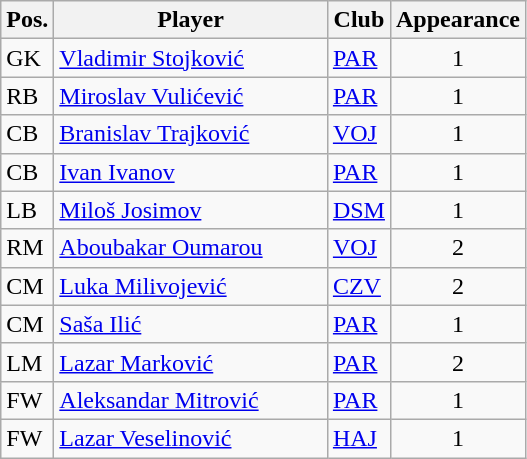<table class="wikitable">
<tr>
<th>Pos.</th>
<th width="175">Player</th>
<th>Club</th>
<th>Appearance</th>
</tr>
<tr>
<td>GK</td>
<td> <a href='#'>Vladimir Stojković</a></td>
<td><a href='#'>PAR</a></td>
<td align="center">1</td>
</tr>
<tr>
<td>RB</td>
<td> <a href='#'>Miroslav Vulićević</a></td>
<td><a href='#'>PAR</a></td>
<td align="center">1</td>
</tr>
<tr>
<td>CB</td>
<td> <a href='#'>Branislav Trajković</a></td>
<td><a href='#'>VOJ</a></td>
<td align="center">1</td>
</tr>
<tr>
<td>CB</td>
<td> <a href='#'>Ivan Ivanov</a></td>
<td><a href='#'>PAR</a></td>
<td align="center">1</td>
</tr>
<tr>
<td>LB</td>
<td> <a href='#'>Miloš Josimov</a></td>
<td><a href='#'>DSM</a></td>
<td align="center">1</td>
</tr>
<tr>
<td>RM</td>
<td> <a href='#'>Aboubakar Oumarou</a></td>
<td><a href='#'>VOJ</a></td>
<td align="center">2</td>
</tr>
<tr>
<td>CM</td>
<td> <a href='#'>Luka Milivojević</a></td>
<td><a href='#'>CZV</a></td>
<td align="center">2</td>
</tr>
<tr>
<td>CM</td>
<td> <a href='#'>Saša Ilić</a></td>
<td><a href='#'>PAR</a></td>
<td align="center">1</td>
</tr>
<tr>
<td>LM</td>
<td> <a href='#'>Lazar Marković</a></td>
<td><a href='#'>PAR</a></td>
<td align="center">2</td>
</tr>
<tr>
<td>FW</td>
<td> <a href='#'>Aleksandar Mitrović</a></td>
<td><a href='#'>PAR</a></td>
<td align="center">1</td>
</tr>
<tr>
<td>FW</td>
<td> <a href='#'>Lazar Veselinović</a></td>
<td><a href='#'>HAJ</a></td>
<td align="center">1</td>
</tr>
</table>
